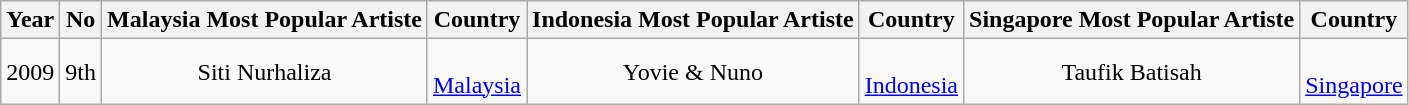<table class="wikitable" style="text-align:center">
<tr>
<th>Year</th>
<th>No</th>
<th>Malaysia Most Popular Artiste</th>
<th>Country</th>
<th>Indonesia Most Popular Artiste</th>
<th>Country</th>
<th>Singapore Most Popular Artiste</th>
<th>Country</th>
</tr>
<tr>
<td>2009</td>
<td>9th</td>
<td>Siti Nurhaliza</td>
<td> <br> <a href='#'>Malaysia</a></td>
<td>Yovie & Nuno</td>
<td> <br> <a href='#'>Indonesia</a></td>
<td>Taufik Batisah</td>
<td> <br> <a href='#'>Singapore</a></td>
</tr>
</table>
